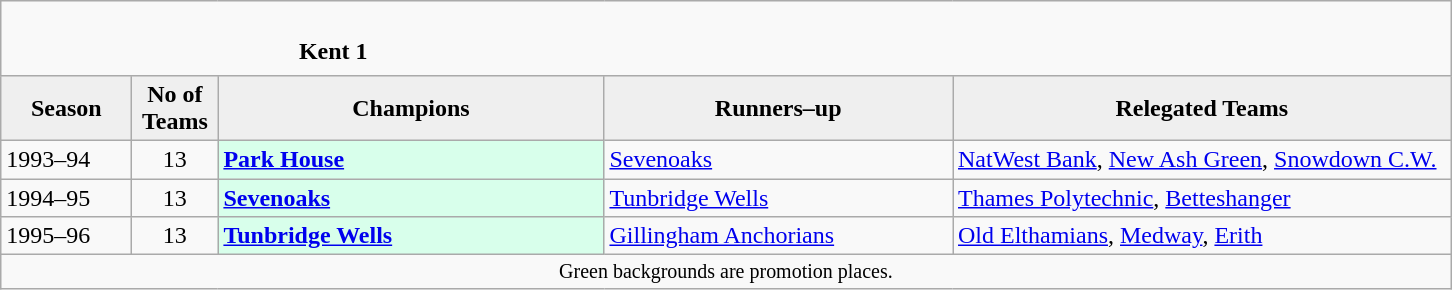<table class="wikitable" style="text-align: left;">
<tr>
<td colspan="11" cellpadding="0" cellspacing="0"><br><table border="0" style="width:100%;" cellpadding="0" cellspacing="0">
<tr>
<td style="width:20%; border:0;"></td>
<td style="border:0;"><strong>Kent 1</strong></td>
<td style="width:20%; border:0;"></td>
</tr>
</table>
</td>
</tr>
<tr>
<th style="background:#efefef; width:80px;">Season</th>
<th style="background:#efefef; width:50px;">No of Teams</th>
<th style="background:#efefef; width:250px;">Champions</th>
<th style="background:#efefef; width:225px;">Runners–up</th>
<th style="background:#efefef; width:325px;">Relegated Teams</th>
</tr>
<tr align=left>
<td>1993–94</td>
<td style="text-align: center;">13</td>
<td style="background:#d8ffeb;"><strong><a href='#'>Park House</a></strong></td>
<td><a href='#'>Sevenoaks</a></td>
<td><a href='#'>NatWest Bank</a>, <a href='#'>New Ash Green</a>, <a href='#'>Snowdown C.W.</a></td>
</tr>
<tr>
<td>1994–95</td>
<td style="text-align: center;">13</td>
<td style="background:#d8ffeb;"><strong><a href='#'>Sevenoaks</a></strong></td>
<td><a href='#'>Tunbridge Wells</a></td>
<td><a href='#'>Thames Polytechnic</a>, <a href='#'>Betteshanger</a></td>
</tr>
<tr>
<td>1995–96</td>
<td style="text-align: center;">13</td>
<td style="background:#d8ffeb;"><strong><a href='#'>Tunbridge Wells</a></strong></td>
<td><a href='#'>Gillingham Anchorians</a></td>
<td><a href='#'>Old Elthamians</a>, <a href='#'>Medway</a>, <a href='#'>Erith</a></td>
</tr>
<tr>
<td colspan="15"  style="border:0; font-size:smaller; text-align:center;">Green backgrounds are promotion places.</td>
</tr>
</table>
